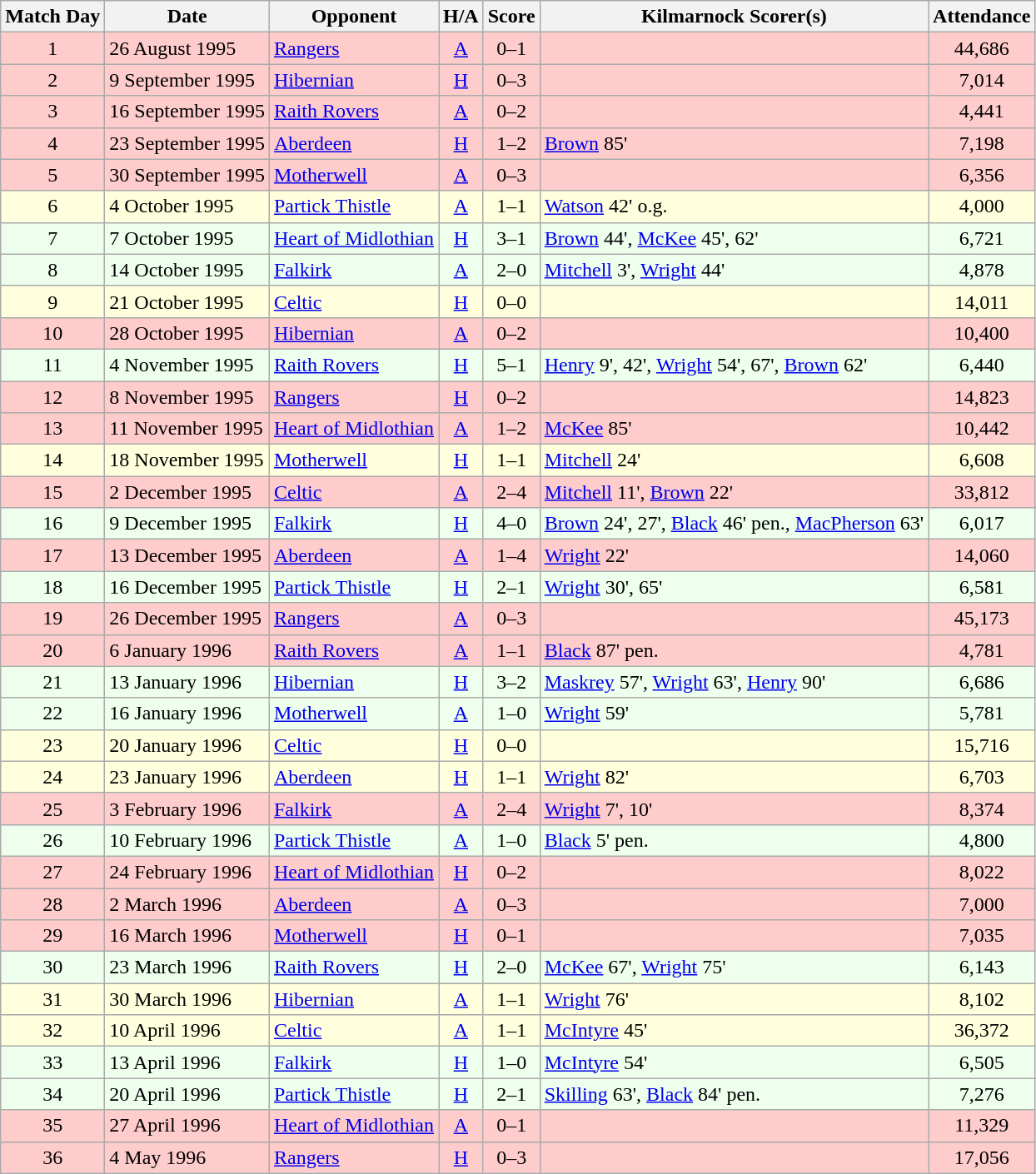<table class="wikitable" style="text-align:center">
<tr>
<th>Match Day</th>
<th>Date</th>
<th>Opponent</th>
<th>H/A</th>
<th>Score</th>
<th>Kilmarnock Scorer(s)</th>
<th>Attendance</th>
</tr>
<tr bgcolor=#FFCCCC>
<td>1</td>
<td align=left>26 August 1995</td>
<td align=left><a href='#'>Rangers</a></td>
<td><a href='#'>A</a></td>
<td>0–1</td>
<td align=left></td>
<td>44,686</td>
</tr>
<tr bgcolor=#FFCCCC>
<td>2</td>
<td align=left>9 September 1995</td>
<td align=left><a href='#'>Hibernian</a></td>
<td><a href='#'>H</a></td>
<td>0–3</td>
<td align=left></td>
<td>7,014</td>
</tr>
<tr bgcolor=#FFCCCC>
<td>3</td>
<td align=left>16 September 1995</td>
<td align=left><a href='#'>Raith Rovers</a></td>
<td><a href='#'>A</a></td>
<td>0–2</td>
<td align=left></td>
<td>4,441</td>
</tr>
<tr bgcolor=#FFCCCC>
<td>4</td>
<td align=left>23 September 1995</td>
<td align=left><a href='#'>Aberdeen</a></td>
<td><a href='#'>H</a></td>
<td>1–2</td>
<td align=left><a href='#'>Brown</a> 85'</td>
<td>7,198</td>
</tr>
<tr bgcolor=#FFCCCC>
<td>5</td>
<td align=left>30 September 1995</td>
<td align=left><a href='#'>Motherwell</a></td>
<td><a href='#'>A</a></td>
<td>0–3</td>
<td align=left></td>
<td>6,356</td>
</tr>
<tr bgcolor=#FFFFDD>
<td>6</td>
<td align=left>4 October 1995</td>
<td align=left><a href='#'>Partick Thistle</a></td>
<td><a href='#'>A</a></td>
<td>1–1</td>
<td align=left><a href='#'>Watson</a> 42' o.g.</td>
<td>4,000</td>
</tr>
<tr bgcolor=#EEFFEE>
<td>7</td>
<td align=left>7 October 1995</td>
<td align=left><a href='#'>Heart of Midlothian</a></td>
<td><a href='#'>H</a></td>
<td>3–1</td>
<td align=left><a href='#'>Brown</a> 44', <a href='#'>McKee</a> 45', 62'</td>
<td>6,721</td>
</tr>
<tr bgcolor=#EEFFEE>
<td>8</td>
<td align=left>14 October 1995</td>
<td align=left><a href='#'>Falkirk</a></td>
<td><a href='#'>A</a></td>
<td>2–0</td>
<td align=left><a href='#'>Mitchell</a> 3', <a href='#'>Wright</a> 44'</td>
<td>4,878</td>
</tr>
<tr bgcolor=#FFFFDD>
<td>9</td>
<td align=left>21 October 1995</td>
<td align=left><a href='#'>Celtic</a></td>
<td><a href='#'>H</a></td>
<td>0–0</td>
<td align=left></td>
<td>14,011</td>
</tr>
<tr bgcolor=#FFCCCC>
<td>10</td>
<td align=left>28 October 1995</td>
<td align=left><a href='#'>Hibernian</a></td>
<td><a href='#'>A</a></td>
<td>0–2</td>
<td align=left></td>
<td>10,400</td>
</tr>
<tr bgcolor=#EEFFEE>
<td>11</td>
<td align=left>4 November 1995</td>
<td align=left><a href='#'>Raith Rovers</a></td>
<td><a href='#'>H</a></td>
<td>5–1</td>
<td align=left><a href='#'>Henry</a> 9', 42', <a href='#'>Wright</a> 54', 67', <a href='#'>Brown</a> 62'</td>
<td>6,440</td>
</tr>
<tr bgcolor=#FFCCCC>
<td>12</td>
<td align=left>8 November 1995</td>
<td align=left><a href='#'>Rangers</a></td>
<td><a href='#'>H</a></td>
<td>0–2</td>
<td align=left></td>
<td>14,823</td>
</tr>
<tr bgcolor=#FFCCCC>
<td>13</td>
<td align=left>11 November 1995</td>
<td align=left><a href='#'>Heart of Midlothian</a></td>
<td><a href='#'>A</a></td>
<td>1–2</td>
<td align=left><a href='#'>McKee</a> 85'</td>
<td>10,442</td>
</tr>
<tr bgcolor=#FFFFDD>
<td>14</td>
<td align=left>18 November 1995</td>
<td align=left><a href='#'>Motherwell</a></td>
<td><a href='#'>H</a></td>
<td>1–1</td>
<td align=left><a href='#'>Mitchell</a> 24'</td>
<td>6,608</td>
</tr>
<tr bgcolor=#FFCCCC>
<td>15</td>
<td align=left>2 December 1995</td>
<td align=left><a href='#'>Celtic</a></td>
<td><a href='#'>A</a></td>
<td>2–4</td>
<td align=left><a href='#'>Mitchell</a> 11', <a href='#'>Brown</a> 22'</td>
<td>33,812</td>
</tr>
<tr bgcolor=#EEFFEE>
<td>16</td>
<td align=left>9 December 1995</td>
<td align=left><a href='#'>Falkirk</a></td>
<td><a href='#'>H</a></td>
<td>4–0</td>
<td align=left><a href='#'>Brown</a> 24', 27', <a href='#'>Black</a> 46' pen., <a href='#'>MacPherson</a> 63'</td>
<td>6,017</td>
</tr>
<tr bgcolor=#FFCCCC>
<td>17</td>
<td align=left>13 December 1995</td>
<td align=left><a href='#'>Aberdeen</a></td>
<td><a href='#'>A</a></td>
<td>1–4</td>
<td align=left><a href='#'>Wright</a> 22'</td>
<td>14,060</td>
</tr>
<tr bgcolor=#EEFFEE>
<td>18</td>
<td align=left>16 December 1995</td>
<td align=left><a href='#'>Partick Thistle</a></td>
<td><a href='#'>H</a></td>
<td>2–1</td>
<td align=left><a href='#'>Wright</a> 30', 65'</td>
<td>6,581</td>
</tr>
<tr bgcolor=#FFCCCC>
<td>19</td>
<td align=left>26 December 1995</td>
<td align=left><a href='#'>Rangers</a></td>
<td><a href='#'>A</a></td>
<td>0–3</td>
<td align=left></td>
<td>45,173</td>
</tr>
<tr bgcolor=#FFCCCC>
<td>20</td>
<td align=left>6 January 1996</td>
<td align=left><a href='#'>Raith Rovers</a></td>
<td><a href='#'>A</a></td>
<td>1–1</td>
<td align=left><a href='#'>Black</a> 87' pen.</td>
<td>4,781</td>
</tr>
<tr bgcolor=#EEFFEE>
<td>21</td>
<td align=left>13 January 1996</td>
<td align=left><a href='#'>Hibernian</a></td>
<td><a href='#'>H</a></td>
<td>3–2</td>
<td align=left><a href='#'>Maskrey</a> 57', <a href='#'>Wright</a> 63', <a href='#'>Henry</a> 90'</td>
<td>6,686</td>
</tr>
<tr bgcolor=#EEFFEE>
<td>22</td>
<td align=left>16 January 1996</td>
<td align=left><a href='#'>Motherwell</a></td>
<td><a href='#'>A</a></td>
<td>1–0</td>
<td align=left><a href='#'>Wright</a> 59'</td>
<td>5,781</td>
</tr>
<tr bgcolor=#FFFFDD>
<td>23</td>
<td align=left>20 January 1996</td>
<td align=left><a href='#'>Celtic</a></td>
<td><a href='#'>H</a></td>
<td>0–0</td>
<td align=left></td>
<td>15,716</td>
</tr>
<tr bgcolor=#FFFFDD>
<td>24</td>
<td align=left>23 January 1996</td>
<td align=left><a href='#'>Aberdeen</a></td>
<td><a href='#'>H</a></td>
<td>1–1</td>
<td align=left><a href='#'>Wright</a> 82'</td>
<td>6,703</td>
</tr>
<tr bgcolor=#FFCCCC>
<td>25</td>
<td align=left>3 February 1996</td>
<td align=left><a href='#'>Falkirk</a></td>
<td><a href='#'>A</a></td>
<td>2–4</td>
<td align=left><a href='#'>Wright</a> 7', 10'</td>
<td>8,374</td>
</tr>
<tr bgcolor=#EEFFEE>
<td>26</td>
<td align=left>10 February 1996</td>
<td align=left><a href='#'>Partick Thistle</a></td>
<td><a href='#'>A</a></td>
<td>1–0</td>
<td align=left><a href='#'>Black</a> 5' pen.</td>
<td>4,800</td>
</tr>
<tr bgcolor=#FFCCCC>
<td>27</td>
<td align=left>24 February 1996</td>
<td align=left><a href='#'>Heart of Midlothian</a></td>
<td><a href='#'>H</a></td>
<td>0–2</td>
<td align=left></td>
<td>8,022</td>
</tr>
<tr bgcolor=#FFCCCC>
<td>28</td>
<td align=left>2 March 1996</td>
<td align=left><a href='#'>Aberdeen</a></td>
<td><a href='#'>A</a></td>
<td>0–3</td>
<td align=left></td>
<td>7,000</td>
</tr>
<tr bgcolor=#FFCCCC>
<td>29</td>
<td align=left>16 March 1996</td>
<td align=left><a href='#'>Motherwell</a></td>
<td><a href='#'>H</a></td>
<td>0–1</td>
<td align=left></td>
<td>7,035</td>
</tr>
<tr bgcolor=#EEFFEE>
<td>30</td>
<td align=left>23 March 1996</td>
<td align=left><a href='#'>Raith Rovers</a></td>
<td><a href='#'>H</a></td>
<td>2–0</td>
<td align=left><a href='#'>McKee</a> 67', <a href='#'>Wright</a> 75'</td>
<td>6,143</td>
</tr>
<tr bgcolor=#FFFFDD>
<td>31</td>
<td align=left>30 March 1996</td>
<td align=left><a href='#'>Hibernian</a></td>
<td><a href='#'>A</a></td>
<td>1–1</td>
<td align=left><a href='#'>Wright</a> 76'</td>
<td>8,102</td>
</tr>
<tr bgcolor=#FFFFDD>
<td>32</td>
<td align=left>10 April 1996</td>
<td align=left><a href='#'>Celtic</a></td>
<td><a href='#'>A</a></td>
<td>1–1</td>
<td align=left><a href='#'>McIntyre</a> 45'</td>
<td>36,372</td>
</tr>
<tr bgcolor=#EEFFEE>
<td>33</td>
<td align=left>13 April 1996</td>
<td align=left><a href='#'>Falkirk</a></td>
<td><a href='#'>H</a></td>
<td>1–0</td>
<td align=left><a href='#'>McIntyre</a> 54'</td>
<td>6,505</td>
</tr>
<tr bgcolor=#EEFFEE>
<td>34</td>
<td align=left>20 April 1996</td>
<td align=left><a href='#'>Partick Thistle</a></td>
<td><a href='#'>H</a></td>
<td>2–1</td>
<td align=left><a href='#'>Skilling</a> 63', <a href='#'>Black</a> 84' pen.</td>
<td>7,276</td>
</tr>
<tr bgcolor=#FFCCCC>
<td>35</td>
<td align=left>27 April 1996</td>
<td align=left><a href='#'>Heart of Midlothian</a></td>
<td><a href='#'>A</a></td>
<td>0–1</td>
<td align=left></td>
<td>11,329</td>
</tr>
<tr bgcolor=#FFCCCC>
<td>36</td>
<td align=left>4 May 1996</td>
<td align=left><a href='#'>Rangers</a></td>
<td><a href='#'>H</a></td>
<td>0–3</td>
<td align=left></td>
<td>17,056</td>
</tr>
</table>
